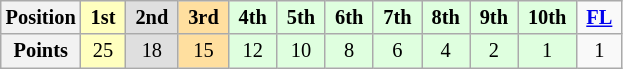<table class="wikitable" style="font-size:85%; text-align:center">
<tr>
<th>Position</th>
<td style="background:#ffffbf"> <strong>1st</strong> </td>
<td style="background:#dfdfdf"> <strong>2nd</strong> </td>
<td style="background:#ffdf9f"> <strong>3rd</strong> </td>
<td style="background:#dfffdf"> <strong>4th</strong> </td>
<td style="background:#dfffdf"> <strong>5th</strong> </td>
<td style="background:#dfffdf"> <strong>6th</strong> </td>
<td style="background:#dfffdf"> <strong>7th</strong> </td>
<td style="background:#dfffdf"> <strong>8th</strong> </td>
<td style="background:#dfffdf"> <strong>9th</strong> </td>
<td style="background:#dfffdf"> <strong>10th</strong> </td>
<td> <strong><a href='#'>FL</a></strong> </td>
</tr>
<tr>
<th>Points</th>
<td style="background:#ffffbf">25</td>
<td style="background:#dfdfdf">18</td>
<td style="background:#ffdf9f">15</td>
<td style="background:#dfffdf">12</td>
<td style="background:#dfffdf">10</td>
<td style="background:#dfffdf">8</td>
<td style="background:#dfffdf">6</td>
<td style="background:#dfffdf">4</td>
<td style="background:#dfffdf">2</td>
<td style="background:#dfffdf">1</td>
<td>1</td>
</tr>
</table>
